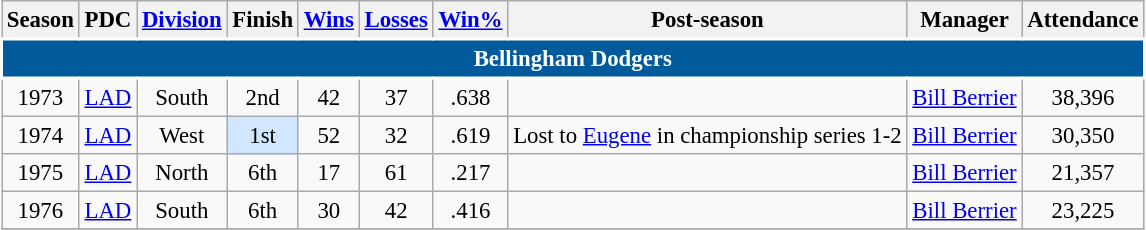<table class="wikitable" style="text-align:center; font-size:95%">
<tr>
<th scope="col">Season</th>
<th scope="col">PDC</th>
<th scope="col"><a href='#'>Division</a></th>
<th scope="col">Finish</th>
<th scope="col"><a href='#'>Wins</a></th>
<th scope="col"><a href='#'>Losses</a></th>
<th scope="col"><a href='#'>Win%</a></th>
<th scope="col">Post-season</th>
<th scope="col">Manager</th>
<th scope="col">Attendance</th>
</tr>
<tr>
<td align="center" colspan="11" style="background:#005A9C; color: white; border:2px solid#FFFFFF"><strong>Bellingham Dodgers</strong></td>
</tr>
<tr>
<td>1973</td>
<td><a href='#'>LAD</a></td>
<td>South</td>
<td>2nd</td>
<td>42</td>
<td>37</td>
<td>.638</td>
<td></td>
<td><a href='#'>Bill Berrier</a></td>
<td>38,396</td>
</tr>
<tr>
<td>1974</td>
<td><a href='#'>LAD</a></td>
<td>West</td>
<td bgcolor="#D0E7FF">1st</td>
<td>52</td>
<td>32</td>
<td>.619</td>
<td>Lost to <a href='#'>Eugene</a> in championship series 1-2</td>
<td><a href='#'>Bill Berrier</a></td>
<td>30,350</td>
</tr>
<tr>
<td>1975</td>
<td><a href='#'>LAD</a></td>
<td>North</td>
<td>6th</td>
<td>17</td>
<td>61</td>
<td>.217</td>
<td></td>
<td><a href='#'>Bill Berrier</a></td>
<td>21,357</td>
</tr>
<tr>
<td>1976</td>
<td><a href='#'>LAD</a></td>
<td>South</td>
<td>6th</td>
<td>30</td>
<td>42</td>
<td>.416</td>
<td></td>
<td><a href='#'>Bill Berrier</a></td>
<td>23,225</td>
</tr>
<tr>
</tr>
</table>
